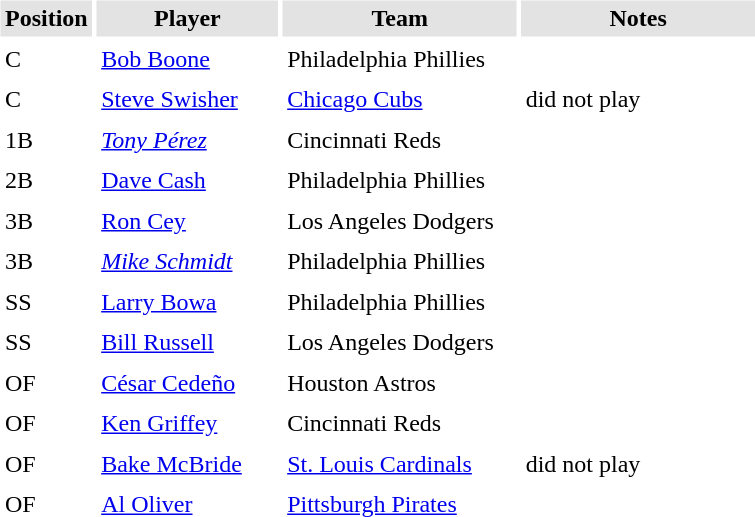<table border="0" cellspacing="3" cellpadding="3">
<tr style="background: #e3e3e3;">
<th width="50">Position</th>
<th style="width:115px;">Player</th>
<th style="width:150px;">Team</th>
<th style="width:150px;">Notes</th>
</tr>
<tr>
<td>C</td>
<td><a href='#'>Bob Boone</a></td>
<td>Philadelphia Phillies</td>
<td></td>
</tr>
<tr>
<td>C</td>
<td><a href='#'>Steve Swisher</a></td>
<td><a href='#'>Chicago Cubs</a></td>
<td>did not play</td>
</tr>
<tr>
<td>1B</td>
<td><em><a href='#'>Tony Pérez</a></em></td>
<td>Cincinnati Reds</td>
<td></td>
</tr>
<tr>
<td>2B</td>
<td><a href='#'>Dave Cash</a></td>
<td>Philadelphia Phillies</td>
<td></td>
</tr>
<tr>
<td>3B</td>
<td><a href='#'>Ron Cey</a></td>
<td>Los Angeles Dodgers</td>
<td></td>
</tr>
<tr>
<td>3B</td>
<td><em><a href='#'>Mike Schmidt</a></em></td>
<td>Philadelphia Phillies</td>
<td></td>
</tr>
<tr>
<td>SS</td>
<td><a href='#'>Larry Bowa</a></td>
<td>Philadelphia Phillies</td>
<td></td>
</tr>
<tr>
<td>SS</td>
<td><a href='#'>Bill Russell</a></td>
<td>Los Angeles Dodgers</td>
<td></td>
</tr>
<tr>
<td>OF</td>
<td><a href='#'>César Cedeño</a></td>
<td>Houston Astros</td>
<td></td>
</tr>
<tr>
<td>OF</td>
<td><a href='#'>Ken Griffey</a></td>
<td>Cincinnati Reds</td>
<td></td>
</tr>
<tr>
<td>OF</td>
<td><a href='#'>Bake McBride</a></td>
<td><a href='#'>St. Louis Cardinals</a></td>
<td>did not play</td>
</tr>
<tr>
<td>OF</td>
<td><a href='#'>Al Oliver</a></td>
<td><a href='#'>Pittsburgh Pirates</a></td>
<td></td>
</tr>
</table>
